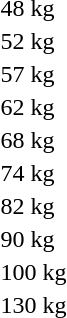<table>
<tr>
<td>48 kg</td>
<td></td>
<td></td>
<td></td>
</tr>
<tr>
<td>52 kg</td>
<td></td>
<td></td>
<td></td>
</tr>
<tr>
<td>57 kg</td>
<td></td>
<td></td>
<td></td>
</tr>
<tr>
<td>62 kg</td>
<td></td>
<td></td>
<td></td>
</tr>
<tr>
<td>68 kg</td>
<td></td>
<td></td>
<td></td>
</tr>
<tr>
<td>74 kg</td>
<td></td>
<td></td>
<td></td>
</tr>
<tr>
<td>82 kg</td>
<td></td>
<td></td>
<td></td>
</tr>
<tr>
<td>90 kg</td>
<td></td>
<td></td>
<td></td>
</tr>
<tr>
<td>100 kg</td>
<td></td>
<td></td>
<td></td>
</tr>
<tr>
<td>130 kg</td>
<td></td>
<td></td>
<td></td>
</tr>
</table>
